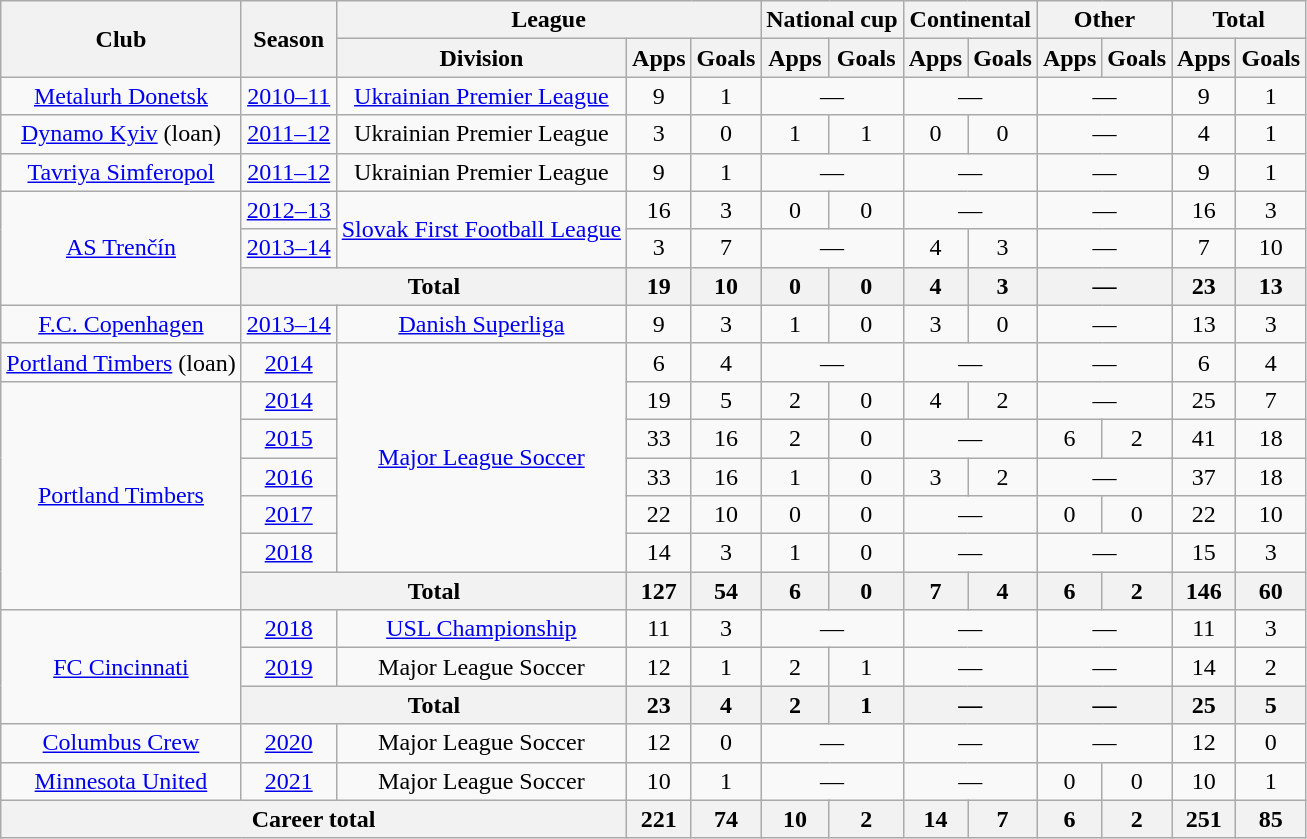<table class="wikitable" style="text-align:center">
<tr>
<th rowspan="2">Club</th>
<th rowspan="2">Season</th>
<th colspan="3">League</th>
<th colspan="2">National cup</th>
<th colspan="2">Continental</th>
<th colspan="2">Other</th>
<th colspan="2">Total</th>
</tr>
<tr>
<th>Division</th>
<th>Apps</th>
<th>Goals</th>
<th>Apps</th>
<th>Goals</th>
<th>Apps</th>
<th>Goals</th>
<th>Apps</th>
<th>Goals</th>
<th>Apps</th>
<th>Goals</th>
</tr>
<tr>
<td><a href='#'>Metalurh Donetsk</a></td>
<td><a href='#'>2010–11</a></td>
<td><a href='#'>Ukrainian Premier League</a></td>
<td>9</td>
<td>1</td>
<td colspan="2">—</td>
<td colspan="2">—</td>
<td colspan="2">—</td>
<td>9</td>
<td>1</td>
</tr>
<tr>
<td><a href='#'>Dynamo Kyiv</a> (loan)</td>
<td><a href='#'>2011–12</a></td>
<td>Ukrainian Premier League</td>
<td>3</td>
<td>0</td>
<td>1</td>
<td>1</td>
<td>0</td>
<td>0</td>
<td colspan="2">—</td>
<td>4</td>
<td>1</td>
</tr>
<tr>
<td><a href='#'>Tavriya Simferopol</a></td>
<td><a href='#'>2011–12</a></td>
<td>Ukrainian Premier League</td>
<td>9</td>
<td>1</td>
<td colspan="2">—</td>
<td colspan="2">—</td>
<td colspan="2">—</td>
<td>9</td>
<td>1</td>
</tr>
<tr>
<td rowspan="3"><a href='#'>AS Trenčín</a></td>
<td><a href='#'>2012–13</a></td>
<td rowspan="2"><a href='#'>Slovak First Football League</a></td>
<td>16</td>
<td>3</td>
<td>0</td>
<td>0</td>
<td colspan="2">—</td>
<td colspan="2">—</td>
<td>16</td>
<td>3</td>
</tr>
<tr>
<td><a href='#'>2013–14</a></td>
<td>3</td>
<td>7</td>
<td colspan="2">—</td>
<td>4</td>
<td>3</td>
<td colspan="2">—</td>
<td>7</td>
<td>10</td>
</tr>
<tr>
<th colspan="2">Total</th>
<th>19</th>
<th>10</th>
<th>0</th>
<th>0</th>
<th>4</th>
<th>3</th>
<th colspan="2">—</th>
<th>23</th>
<th>13</th>
</tr>
<tr>
<td><a href='#'>F.C. Copenhagen</a></td>
<td><a href='#'>2013–14</a></td>
<td><a href='#'>Danish Superliga</a></td>
<td>9</td>
<td>3</td>
<td>1</td>
<td>0</td>
<td>3</td>
<td>0</td>
<td colspan="2">—</td>
<td>13</td>
<td>3</td>
</tr>
<tr>
<td><a href='#'>Portland Timbers</a> (loan)</td>
<td><a href='#'>2014</a></td>
<td rowspan="6"><a href='#'>Major League Soccer</a></td>
<td>6</td>
<td>4</td>
<td colspan="2">—</td>
<td colspan="2">—</td>
<td colspan="2">—</td>
<td>6</td>
<td>4</td>
</tr>
<tr>
<td rowspan="6"><a href='#'>Portland Timbers</a></td>
<td><a href='#'>2014</a></td>
<td>19</td>
<td>5</td>
<td>2</td>
<td>0</td>
<td>4</td>
<td>2</td>
<td colspan="2">—</td>
<td>25</td>
<td>7</td>
</tr>
<tr>
<td><a href='#'>2015</a></td>
<td>33</td>
<td>16</td>
<td>2</td>
<td>0</td>
<td colspan="2">—</td>
<td>6</td>
<td>2</td>
<td>41</td>
<td>18</td>
</tr>
<tr>
<td><a href='#'>2016</a></td>
<td>33</td>
<td>16</td>
<td>1</td>
<td>0</td>
<td>3</td>
<td>2</td>
<td colspan="2">—</td>
<td>37</td>
<td>18</td>
</tr>
<tr>
<td><a href='#'>2017</a></td>
<td>22</td>
<td>10</td>
<td>0</td>
<td>0</td>
<td colspan="2">—</td>
<td>0</td>
<td>0</td>
<td>22</td>
<td>10</td>
</tr>
<tr>
<td><a href='#'>2018</a></td>
<td>14</td>
<td>3</td>
<td>1</td>
<td>0</td>
<td colspan="2">—</td>
<td colspan="2">—</td>
<td>15</td>
<td>3</td>
</tr>
<tr>
<th colspan="2">Total</th>
<th>127</th>
<th>54</th>
<th>6</th>
<th>0</th>
<th>7</th>
<th>4</th>
<th>6</th>
<th>2</th>
<th>146</th>
<th>60</th>
</tr>
<tr>
<td rowspan="3"><a href='#'>FC Cincinnati</a></td>
<td><a href='#'>2018</a></td>
<td><a href='#'>USL Championship</a></td>
<td>11</td>
<td>3</td>
<td colspan="2">—</td>
<td colspan="2">—</td>
<td colspan="2">—</td>
<td>11</td>
<td>3</td>
</tr>
<tr>
<td><a href='#'>2019</a></td>
<td>Major League Soccer</td>
<td>12</td>
<td>1</td>
<td>2</td>
<td>1</td>
<td colspan="2">—</td>
<td colspan="2">—</td>
<td>14</td>
<td>2</td>
</tr>
<tr>
<th colspan="2">Total</th>
<th>23</th>
<th>4</th>
<th>2</th>
<th>1</th>
<th colspan="2">—</th>
<th colspan="2">—</th>
<th>25</th>
<th>5</th>
</tr>
<tr>
<td><a href='#'>Columbus Crew</a></td>
<td><a href='#'>2020</a></td>
<td>Major League Soccer</td>
<td>12</td>
<td>0</td>
<td colspan="2">—</td>
<td colspan="2">—</td>
<td colspan="2">—</td>
<td>12</td>
<td>0</td>
</tr>
<tr>
<td><a href='#'>Minnesota United</a></td>
<td><a href='#'>2021</a></td>
<td>Major League Soccer</td>
<td>10</td>
<td>1</td>
<td colspan="2">—</td>
<td colspan="2">—</td>
<td>0</td>
<td>0</td>
<td>10</td>
<td>1</td>
</tr>
<tr>
<th colspan="3">Career total</th>
<th>221</th>
<th>74</th>
<th>10</th>
<th>2</th>
<th>14</th>
<th>7</th>
<th>6</th>
<th>2</th>
<th>251</th>
<th>85</th>
</tr>
</table>
